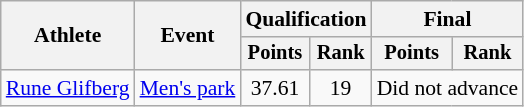<table class="wikitable" style="font-size:90%">
<tr>
<th rowspan="2">Athlete</th>
<th rowspan="2">Event</th>
<th colspan="2">Qualification</th>
<th colspan="2">Final</th>
</tr>
<tr style="font-size: 95%">
<th>Points</th>
<th>Rank</th>
<th>Points</th>
<th>Rank</th>
</tr>
<tr align=center>
<td align=left><a href='#'>Rune Glifberg</a></td>
<td align=left><a href='#'>Men's park</a></td>
<td>37.61</td>
<td>19</td>
<td colspan=2>Did not advance</td>
</tr>
</table>
